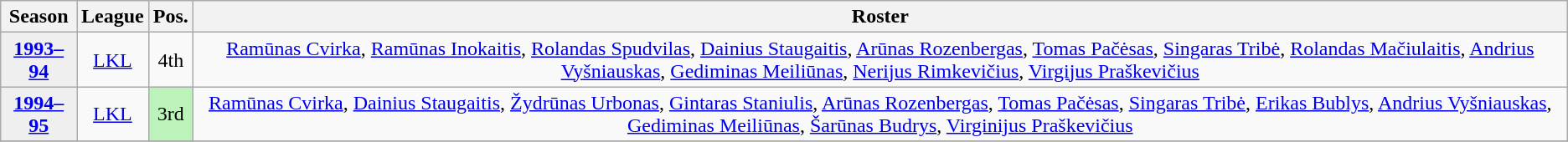<table class="wikitable" style="text-align: center">
<tr>
<th>Season</th>
<th>League</th>
<th>Pos.</th>
<th>Roster</th>
</tr>
<tr>
<td style="background:#efefef;"><strong><a href='#'>1993–94</a></strong></td>
<td><a href='#'>LKL</a></td>
<td>4th</td>
<td><a href='#'>Ramūnas Cvirka</a>, <a href='#'>Ramūnas Inokaitis</a>, <a href='#'>Rolandas Spudvilas</a>, <a href='#'>Dainius Staugaitis</a>, <a href='#'>Arūnas Rozenbergas</a>, <a href='#'>Tomas Pačėsas</a>, <a href='#'>Singaras Tribė</a>, <a href='#'>Rolandas Mačiulaitis</a>, <a href='#'>Andrius Vyšniauskas</a>, <a href='#'>Gediminas Meiliūnas</a>, <a href='#'>Nerijus Rimkevičius</a>, <a href='#'>Virgijus Praškevičius</a></td>
</tr>
<tr>
<td style="background:#efefef;"><strong><a href='#'>1994–95</a></strong></td>
<td><a href='#'>LKL</a></td>
<td style="background:#BBF3BB;">3rd</td>
<td><a href='#'>Ramūnas Cvirka</a>, <a href='#'>Dainius Staugaitis</a>, <a href='#'>Žydrūnas Urbonas</a>, <a href='#'>Gintaras Staniulis</a>, <a href='#'>Arūnas Rozenbergas</a>, <a href='#'>Tomas Pačėsas</a>, <a href='#'>Singaras Tribė</a>, <a href='#'>Erikas Bublys</a>, <a href='#'>Andrius Vyšniauskas</a>, <a href='#'>Gediminas Meiliūnas</a>, <a href='#'>Šarūnas Budrys</a>, <a href='#'>Virginijus Praškevičius</a></td>
</tr>
<tr>
</tr>
</table>
